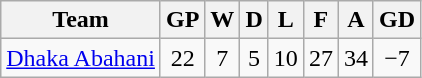<table class="wikitable" style="text-align:center;">
<tr>
<th>Team</th>
<th>GP</th>
<th>W</th>
<th>D</th>
<th>L</th>
<th>F</th>
<th>A</th>
<th>GD</th>
</tr>
<tr style="">
<td><a href='#'>Dhaka Abahani</a></td>
<td>22</td>
<td>7</td>
<td>5</td>
<td>10</td>
<td>27</td>
<td>34</td>
<td>−7</td>
</tr>
</table>
